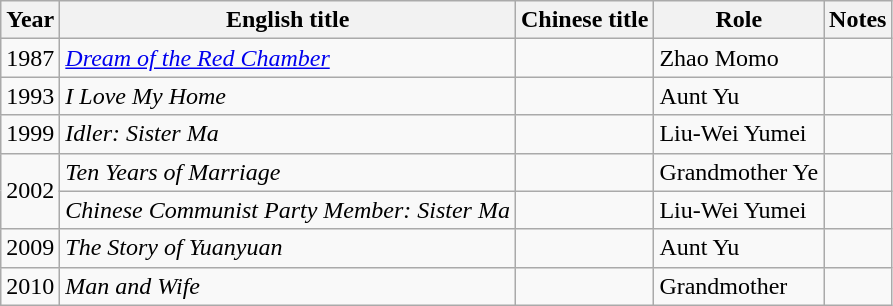<table class="wikitable">
<tr>
<th>Year</th>
<th>English title</th>
<th>Chinese title</th>
<th>Role</th>
<th>Notes</th>
</tr>
<tr>
<td>1987</td>
<td><em><a href='#'>Dream of the Red Chamber</a></em></td>
<td></td>
<td>Zhao Momo</td>
<td></td>
</tr>
<tr>
<td>1993</td>
<td><em>I Love My Home</em></td>
<td></td>
<td>Aunt Yu</td>
<td></td>
</tr>
<tr>
<td>1999</td>
<td><em>Idler: Sister Ma</em></td>
<td></td>
<td>Liu-Wei Yumei</td>
<td></td>
</tr>
<tr>
<td rowspan="2">2002</td>
<td><em>Ten Years of Marriage</em></td>
<td></td>
<td>Grandmother Ye</td>
<td></td>
</tr>
<tr>
<td><em>Chinese Communist Party Member: Sister Ma</em></td>
<td></td>
<td>Liu-Wei Yumei</td>
<td></td>
</tr>
<tr>
<td>2009</td>
<td><em>The Story of Yuanyuan</em></td>
<td></td>
<td>Aunt Yu</td>
<td></td>
</tr>
<tr>
<td>2010</td>
<td><em>Man and Wife</em></td>
<td></td>
<td>Grandmother</td>
<td></td>
</tr>
</table>
